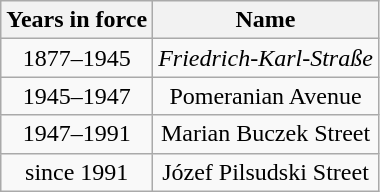<table class="wikitable" style="text-align:center">
<tr>
<th>Years in force</th>
<th>Name</th>
</tr>
<tr>
<td>1877–1945</td>
<td><em>Friedrich-Karl-Straße</em></td>
</tr>
<tr>
<td>1945–1947</td>
<td>Pomeranian Avenue</td>
</tr>
<tr>
<td>1947–1991</td>
<td>Marian Buczek Street</td>
</tr>
<tr>
<td>since 1991</td>
<td>Józef Pilsudski Street</td>
</tr>
</table>
